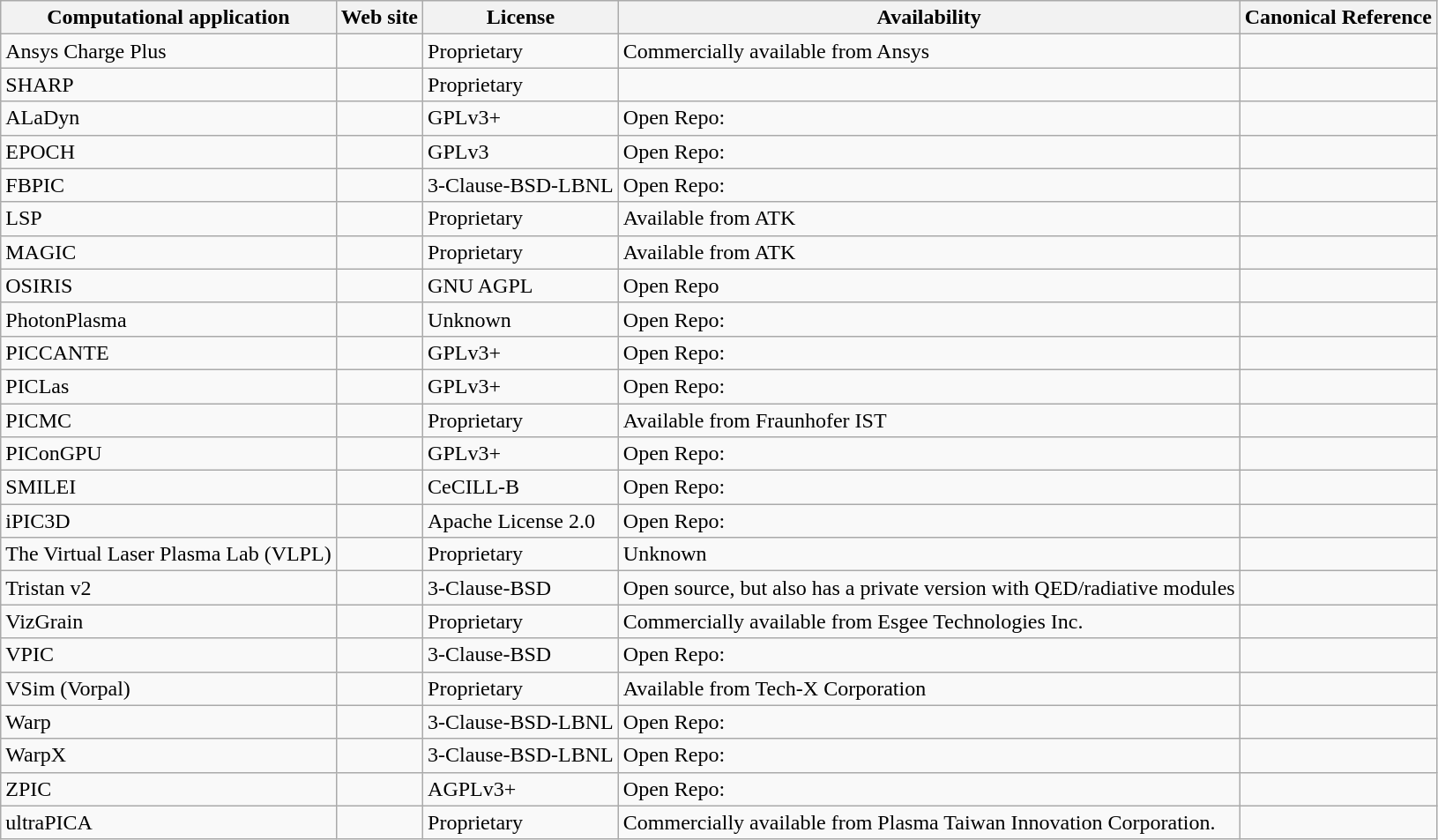<table class="wikitable">
<tr>
<th>Computational application</th>
<th>Web site</th>
<th>License</th>
<th>Availability</th>
<th>Canonical Reference</th>
</tr>
<tr>
<td>Ansys Charge Plus</td>
<td></td>
<td>Proprietary</td>
<td>Commercially available from Ansys</td>
<td></td>
</tr>
<tr>
<td>SHARP</td>
<td></td>
<td>Proprietary</td>
<td></td>
<td></td>
</tr>
<tr>
<td>ALaDyn</td>
<td></td>
<td>GPLv3+</td>
<td>Open Repo:</td>
<td></td>
</tr>
<tr>
<td>EPOCH</td>
<td></td>
<td>GPLv3</td>
<td>Open Repo:</td>
<td></td>
</tr>
<tr>
<td>FBPIC</td>
<td></td>
<td>3-Clause-BSD-LBNL</td>
<td>Open Repo:</td>
<td></td>
</tr>
<tr>
<td>LSP</td>
<td></td>
<td>Proprietary</td>
<td>Available from ATK</td>
<td></td>
</tr>
<tr>
<td>MAGIC</td>
<td></td>
<td>Proprietary</td>
<td>Available from ATK</td>
<td></td>
</tr>
<tr>
<td>OSIRIS</td>
<td></td>
<td>GNU AGPL</td>
<td>Open Repo </td>
<td></td>
</tr>
<tr>
<td>PhotonPlasma</td>
<td></td>
<td>Unknown</td>
<td>Open Repo:</td>
<td></td>
</tr>
<tr>
<td>PICCANTE</td>
<td></td>
<td>GPLv3+</td>
<td>Open Repo:</td>
<td></td>
</tr>
<tr>
<td>PICLas</td>
<td></td>
<td>GPLv3+</td>
<td>Open Repo:</td>
<td><br></td>
</tr>
<tr>
<td>PICMC</td>
<td></td>
<td>Proprietary</td>
<td>Available from Fraunhofer IST</td>
<td></td>
</tr>
<tr>
<td>PIConGPU</td>
<td></td>
<td>GPLv3+</td>
<td>Open Repo:</td>
<td></td>
</tr>
<tr>
<td>SMILEI</td>
<td></td>
<td>CeCILL-B</td>
<td>Open Repo:</td>
<td></td>
</tr>
<tr>
<td>iPIC3D</td>
<td></td>
<td>Apache License 2.0</td>
<td>Open Repo:</td>
<td></td>
</tr>
<tr>
<td>The Virtual Laser Plasma Lab (VLPL)</td>
<td></td>
<td>Proprietary</td>
<td>Unknown</td>
<td></td>
</tr>
<tr>
<td>Tristan v2</td>
<td></td>
<td>3-Clause-BSD</td>
<td>Open source, but also has a private version with QED/radiative modules</td>
<td> </td>
</tr>
<tr>
<td>VizGrain</td>
<td></td>
<td>Proprietary</td>
<td>Commercially available from Esgee Technologies Inc.</td>
<td></td>
</tr>
<tr>
<td>VPIC</td>
<td></td>
<td>3-Clause-BSD</td>
<td>Open Repo:</td>
<td></td>
</tr>
<tr>
<td>VSim (Vorpal)</td>
<td></td>
<td>Proprietary</td>
<td>Available from Tech-X Corporation</td>
<td></td>
</tr>
<tr>
<td>Warp</td>
<td></td>
<td>3-Clause-BSD-LBNL</td>
<td>Open Repo:</td>
<td></td>
</tr>
<tr>
<td>WarpX</td>
<td></td>
<td>3-Clause-BSD-LBNL</td>
<td>Open Repo:</td>
<td></td>
</tr>
<tr>
<td>ZPIC</td>
<td></td>
<td>AGPLv3+</td>
<td>Open Repo:</td>
<td></td>
</tr>
<tr>
<td>ultraPICA</td>
<td></td>
<td>Proprietary</td>
<td>Commercially available from Plasma Taiwan Innovation Corporation.</td>
<td></td>
</tr>
</table>
